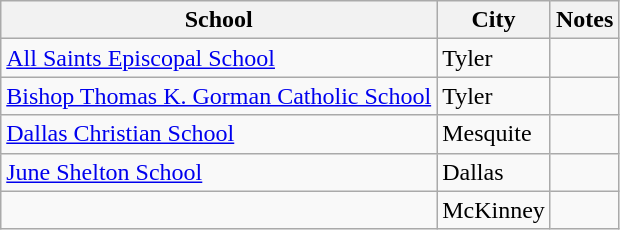<table class="wikitable">
<tr>
<th>School</th>
<th>City</th>
<th>Notes</th>
</tr>
<tr>
<td><a href='#'>All Saints Episcopal School</a></td>
<td>Tyler</td>
<td></td>
</tr>
<tr>
<td><a href='#'>Bishop Thomas K. Gorman Catholic School</a></td>
<td>Tyler</td>
<td></td>
</tr>
<tr>
<td><a href='#'>Dallas Christian School</a></td>
<td>Mesquite</td>
<td></td>
</tr>
<tr>
<td><a href='#'>June Shelton School</a></td>
<td>Dallas</td>
<td></td>
</tr>
<tr>
<td></td>
<td>McKinney</td>
<td></td>
</tr>
</table>
